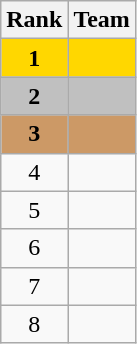<table class="wikitable" style="text-align:center">
<tr>
<th>Rank</th>
<th>Team</th>
</tr>
<tr bgcolor="gold">
<td><strong>1</strong></td>
<td align="left"><strong></strong></td>
</tr>
<tr bgcolor="silver">
<td><strong>2</strong></td>
<td align="left"><strong></strong></td>
</tr>
<tr bgcolor="#CC9966">
<td><strong>3</strong></td>
<td align="left"><strong></strong></td>
</tr>
<tr>
<td>4</td>
<td align="left"></td>
</tr>
<tr>
<td>5</td>
<td align="left"></td>
</tr>
<tr>
<td>6</td>
<td align="left"></td>
</tr>
<tr>
<td>7</td>
<td align="left"></td>
</tr>
<tr>
<td>8</td>
<td align="left"></td>
</tr>
</table>
